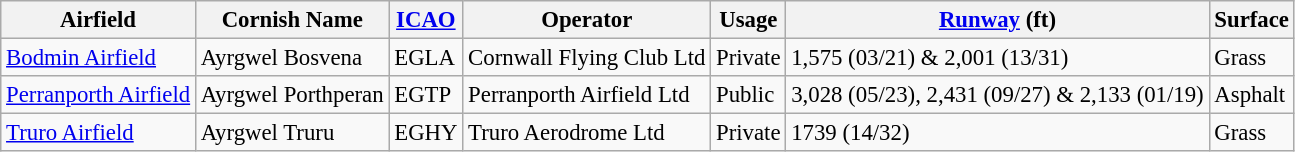<table class="wikitable sortable" style="font-size:95%">
<tr>
<th>Airfield</th>
<th>Cornish Name</th>
<th><a href='#'>ICAO</a></th>
<th>Operator</th>
<th>Usage</th>
<th><a href='#'>Runway</a> (ft)</th>
<th>Surface</th>
</tr>
<tr valign=top>
<td><a href='#'>Bodmin Airfield</a></td>
<td>Ayrgwel Bosvena</td>
<td>EGLA</td>
<td>Cornwall Flying Club Ltd</td>
<td>Private</td>
<td>1,575 (03/21) & 2,001 (13/31)</td>
<td>Grass</td>
</tr>
<tr valign=top>
<td><a href='#'>Perranporth Airfield</a></td>
<td>Ayrgwel Porthperan</td>
<td>EGTP</td>
<td>Perranporth Airfield Ltd</td>
<td>Public</td>
<td>3,028 (05/23), 2,431 (09/27) & 2,133 (01/19)</td>
<td>Asphalt</td>
</tr>
<tr valign=top>
<td><a href='#'>Truro Airfield</a></td>
<td>Ayrgwel Truru</td>
<td>EGHY</td>
<td>Truro Aerodrome Ltd</td>
<td>Private</td>
<td>1739 (14/32)</td>
<td>Grass</td>
</tr>
</table>
